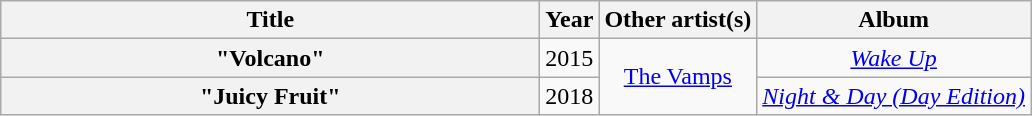<table class="wikitable plainrowheaders" style="text-align:center;">
<tr>
<th scope="col" style="width:22em;">Title</th>
<th scope="col">Year</th>
<th scope="col">Other artist(s)</th>
<th scope="col">Album</th>
</tr>
<tr>
<th scope="row">"Volcano"</th>
<td>2015</td>
<td rowspan="2"><a href='#'>The Vamps</a></td>
<td><em><a href='#'>Wake Up</a></em></td>
</tr>
<tr>
<th scope="row">"Juicy Fruit"</th>
<td>2018</td>
<td><em><a href='#'>Night & Day (Day Edition)</a></em></td>
</tr>
</table>
